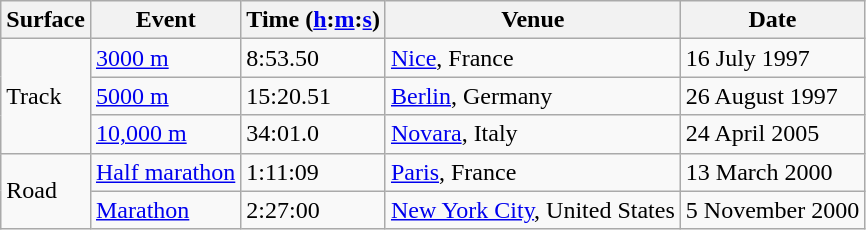<table class="wikitable">
<tr>
<th>Surface</th>
<th>Event</th>
<th>Time (<a href='#'>h</a>:<a href='#'>m</a>:<a href='#'>s</a>)</th>
<th>Venue</th>
<th>Date</th>
</tr>
<tr>
<td rowspan=3>Track</td>
<td><a href='#'>3000 m</a></td>
<td>8:53.50</td>
<td><a href='#'>Nice</a>, France</td>
<td>16 July 1997</td>
</tr>
<tr>
<td><a href='#'>5000 m</a></td>
<td>15:20.51</td>
<td><a href='#'>Berlin</a>, Germany</td>
<td>26 August 1997</td>
</tr>
<tr>
<td><a href='#'>10,000 m</a></td>
<td>34:01.0</td>
<td><a href='#'>Novara</a>, Italy</td>
<td>24 April 2005</td>
</tr>
<tr>
<td rowspan=2>Road</td>
<td><a href='#'>Half marathon</a></td>
<td>1:11:09</td>
<td><a href='#'>Paris</a>, France</td>
<td>13 March 2000</td>
</tr>
<tr>
<td><a href='#'>Marathon</a></td>
<td>2:27:00</td>
<td><a href='#'>New York City</a>, United States</td>
<td>5 November 2000</td>
</tr>
</table>
